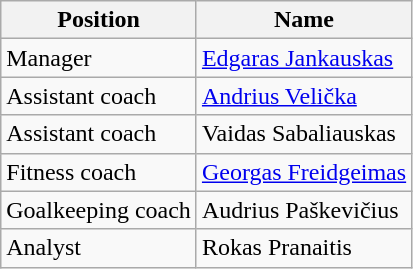<table class="wikitable" style="text-align:center;">
<tr>
<th>Position</th>
<th>Name</th>
</tr>
<tr>
<td style="text-align:left;">Manager</td>
<td style="text-align:left;"> <a href='#'>Edgaras Jankauskas</a></td>
</tr>
<tr>
<td style="text-align:left;">Assistant coach</td>
<td style="text-align:left;"> <a href='#'>Andrius Velička</a></td>
</tr>
<tr>
<td style="text-align:left;">Assistant coach</td>
<td style="text-align:left;"> Vaidas Sabaliauskas</td>
</tr>
<tr>
<td style="text-align:left;">Fitness coach</td>
<td style="text-align:left;"> <a href='#'>Georgas Freidgeimas</a></td>
</tr>
<tr>
<td style="text-align:left;">Goalkeeping coach</td>
<td style="text-align:left;"> Audrius Paškevičius</td>
</tr>
<tr>
<td style="text-align:left;">Analyst</td>
<td style="text-align:left;"> Rokas Pranaitis</td>
</tr>
</table>
